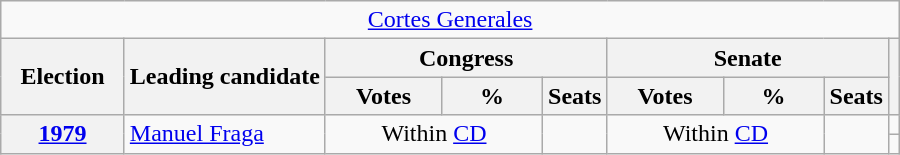<table class="wikitable" style="text-align:right;">
<tr>
<td colspan="9" align="center"><a href='#'>Cortes Generales</a></td>
</tr>
<tr>
<th rowspan="2" style="width:75px;">Election</th>
<th rowspan="2">Leading candidate</th>
<th colspan="3">Congress</th>
<th colspan="3">Senate</th>
<th rowspan="2"></th>
</tr>
<tr>
<th style="width:70px;">Votes</th>
<th style="width:60px;">%</th>
<th>Seats</th>
<th style="width:70px;">Votes</th>
<th style="width:60px;">%</th>
<th>Seats</th>
</tr>
<tr>
<th rowspan="2"><a href='#'>1979</a></th>
<td rowspan="2" style="text-align:left;"><a href='#'>Manuel Fraga</a></td>
<td rowspan="2" colspan="2" style="text-align:center;">Within <a href='#'>CD</a></td>
<td rowspan="2"></td>
<td rowspan="2" colspan="2" style="text-align:center;">Within <a href='#'>CD</a></td>
<td rowspan="2"></td>
<td></td>
</tr>
<tr>
<td></td>
</tr>
</table>
